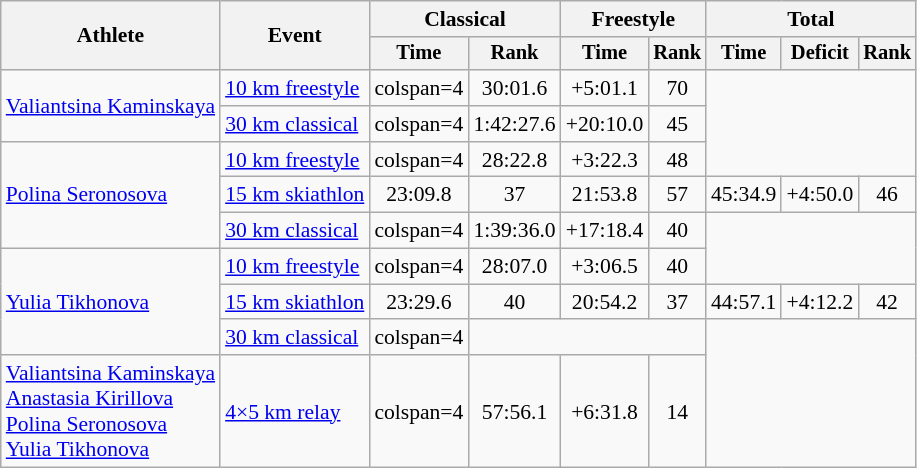<table class="wikitable" style="font-size:90%">
<tr>
<th rowspan=2>Athlete</th>
<th rowspan=2>Event</th>
<th colspan=2>Classical</th>
<th colspan=2>Freestyle</th>
<th colspan=3>Total</th>
</tr>
<tr style="font-size:95%">
<th>Time</th>
<th>Rank</th>
<th>Time</th>
<th>Rank</th>
<th>Time</th>
<th>Deficit</th>
<th>Rank</th>
</tr>
<tr align=center>
<td align=left rowspan=2><a href='#'>Valiantsina Kaminskaya</a></td>
<td align=left><a href='#'>10 km freestyle</a></td>
<td>colspan=4 </td>
<td>30:01.6</td>
<td>+5:01.1</td>
<td>70</td>
</tr>
<tr align=center>
<td align=left><a href='#'>30 km classical</a></td>
<td>colspan=4 </td>
<td>1:42:27.6</td>
<td>+20:10.0</td>
<td>45</td>
</tr>
<tr align=center>
<td align=left rowspan=3><a href='#'>Polina Seronosova</a></td>
<td align=left><a href='#'>10 km freestyle</a></td>
<td>colspan=4 </td>
<td>28:22.8</td>
<td>+3:22.3</td>
<td>48</td>
</tr>
<tr align=center>
<td align=left><a href='#'>15 km skiathlon</a></td>
<td>23:09.8</td>
<td>37</td>
<td>21:53.8</td>
<td>57</td>
<td>45:34.9</td>
<td>+4:50.0</td>
<td>46</td>
</tr>
<tr align=center>
<td align=left><a href='#'>30 km classical</a></td>
<td>colspan=4 </td>
<td>1:39:36.0</td>
<td>+17:18.4</td>
<td>40</td>
</tr>
<tr align=center>
<td align=left rowspan=3><a href='#'>Yulia Tikhonova</a></td>
<td align=left><a href='#'>10 km freestyle</a></td>
<td>colspan=4 </td>
<td>28:07.0</td>
<td>+3:06.5</td>
<td>40</td>
</tr>
<tr align=center>
<td align=left><a href='#'>15 km skiathlon</a></td>
<td>23:29.6</td>
<td>40</td>
<td>20:54.2</td>
<td>37</td>
<td>44:57.1</td>
<td>+4:12.2</td>
<td>42</td>
</tr>
<tr align=center>
<td align=left><a href='#'>30 km classical</a></td>
<td>colspan=4 </td>
<td colspan=3></td>
</tr>
<tr align=center>
<td align=left><a href='#'>Valiantsina Kaminskaya</a><br><a href='#'>Anastasia Kirillova</a><br><a href='#'>Polina Seronosova</a><br><a href='#'>Yulia Tikhonova</a></td>
<td align=left><a href='#'>4×5 km relay</a></td>
<td>colspan=4 </td>
<td>57:56.1</td>
<td>+6:31.8</td>
<td>14</td>
</tr>
</table>
